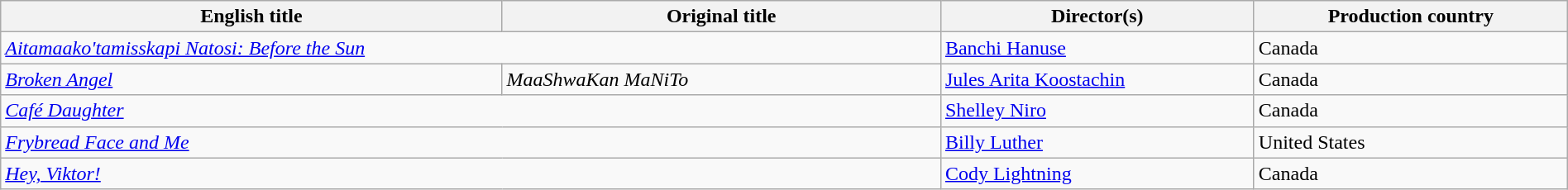<table class="wikitable" width=100%>
<tr>
<th scope="col" width="32%">English title</th>
<th scope="col" width="28%">Original title</th>
<th scope="col" width="20%">Director(s)</th>
<th scope="col" width="20%">Production country</th>
</tr>
<tr>
<td colspan=2><em><a href='#'>Aitamaako'tamisskapi Natosi: Before the Sun</a></em></td>
<td><a href='#'>Banchi Hanuse</a></td>
<td>Canada</td>
</tr>
<tr>
<td><em><a href='#'>Broken Angel</a></em></td>
<td><em>MaaShwaKan MaNiTo</em></td>
<td><a href='#'>Jules Arita Koostachin</a></td>
<td>Canada</td>
</tr>
<tr>
<td colspan=2><em><a href='#'>Café Daughter</a></em></td>
<td><a href='#'>Shelley Niro</a></td>
<td>Canada</td>
</tr>
<tr>
<td colspan=2><em><a href='#'>Frybread Face and Me</a></em></td>
<td><a href='#'>Billy Luther</a></td>
<td>United States</td>
</tr>
<tr>
<td colspan=2><em><a href='#'>Hey, Viktor!</a></em></td>
<td><a href='#'>Cody Lightning</a></td>
<td>Canada</td>
</tr>
</table>
